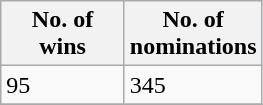<table class="wikitable">
<tr style="background:#ebf5ff;">
<th style="width:75px;">No. of wins</th>
<th style="width:75px;">No. of nominations</th>
</tr>
<tr>
<td>95</td>
<td>345</td>
</tr>
<tr>
</tr>
</table>
